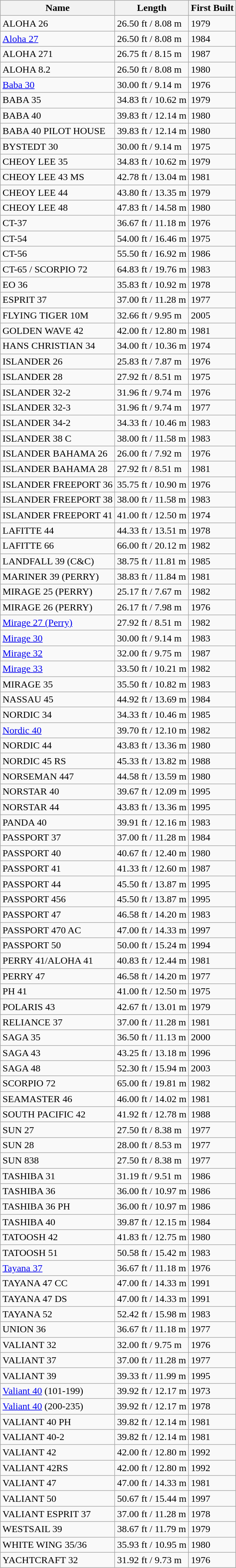<table class="wikitable sortable">
<tr>
<th>Name</th>
<th>Length</th>
<th>First Built</th>
</tr>
<tr>
<td>ALOHA 26</td>
<td>26.50 ft / 8.08 m</td>
<td>1979</td>
</tr>
<tr>
<td><a href='#'>Aloha 27</a></td>
<td>26.50 ft / 8.08 m</td>
<td>1984</td>
</tr>
<tr>
<td>ALOHA 271</td>
<td>26.75 ft / 8.15 m</td>
<td>1987</td>
</tr>
<tr>
<td>ALOHA 8.2</td>
<td>26.50 ft / 8.08 m</td>
<td>1980</td>
</tr>
<tr>
<td><a href='#'>Baba 30</a></td>
<td>30.00 ft / 9.14 m</td>
<td>1976</td>
</tr>
<tr>
<td>BABA 35</td>
<td>34.83 ft / 10.62 m</td>
<td>1979</td>
</tr>
<tr>
<td>BABA 40</td>
<td>39.83 ft / 12.14 m</td>
<td>1980</td>
</tr>
<tr>
<td>BABA 40 PILOT HOUSE</td>
<td>39.83 ft / 12.14 m</td>
<td>1980</td>
</tr>
<tr>
<td>BYSTEDT 30</td>
<td>30.00 ft / 9.14 m</td>
<td>1975</td>
</tr>
<tr>
<td>CHEOY LEE 35</td>
<td>34.83 ft / 10.62 m</td>
<td>1979</td>
</tr>
<tr>
<td>CHEOY LEE 43 MS</td>
<td>42.78 ft / 13.04 m</td>
<td>1981</td>
</tr>
<tr>
<td>CHEOY LEE 44</td>
<td>43.80 ft / 13.35 m</td>
<td>1979</td>
</tr>
<tr>
<td>CHEOY LEE 48</td>
<td>47.83 ft / 14.58 m</td>
<td>1980</td>
</tr>
<tr>
<td>CT-37</td>
<td>36.67 ft / 11.18 m</td>
<td>1976</td>
</tr>
<tr>
<td>CT-54</td>
<td>54.00 ft / 16.46 m</td>
<td>1975</td>
</tr>
<tr>
<td>CT-56</td>
<td>55.50 ft / 16.92 m</td>
<td>1986</td>
</tr>
<tr>
<td>CT-65 / SCORPIO 72</td>
<td>64.83 ft / 19.76 m</td>
<td>1983</td>
</tr>
<tr>
<td>EO 36</td>
<td>35.83 ft / 10.92 m</td>
<td>1978</td>
</tr>
<tr>
<td>ESPRIT 37</td>
<td>37.00 ft / 11.28 m</td>
<td>1977</td>
</tr>
<tr>
<td>FLYING TIGER 10M</td>
<td>32.66 ft / 9.95 m</td>
<td>2005</td>
</tr>
<tr>
<td>GOLDEN WAVE 42</td>
<td>42.00 ft / 12.80 m</td>
<td>1981</td>
</tr>
<tr>
<td>HANS CHRISTIAN 34</td>
<td>34.00 ft / 10.36 m</td>
<td>1974</td>
</tr>
<tr>
<td>ISLANDER 26</td>
<td>25.83 ft / 7.87 m</td>
<td>1976</td>
</tr>
<tr>
<td>ISLANDER 28</td>
<td>27.92 ft / 8.51 m</td>
<td>1975</td>
</tr>
<tr>
<td>ISLANDER 32-2</td>
<td>31.96 ft / 9.74 m</td>
<td>1976</td>
</tr>
<tr>
<td>ISLANDER 32-3</td>
<td>31.96 ft / 9.74 m</td>
<td>1977</td>
</tr>
<tr>
<td>ISLANDER 34-2</td>
<td>34.33 ft / 10.46 m</td>
<td>1983</td>
</tr>
<tr>
<td>ISLANDER 38 C</td>
<td>38.00 ft / 11.58 m</td>
<td>1983</td>
</tr>
<tr>
<td>ISLANDER BAHAMA 26</td>
<td>26.00 ft / 7.92 m</td>
<td>1976</td>
</tr>
<tr>
<td>ISLANDER BAHAMA 28</td>
<td>27.92 ft / 8.51 m</td>
<td>1981</td>
</tr>
<tr>
<td>ISLANDER FREEPORT 36</td>
<td>35.75 ft / 10.90 m</td>
<td>1976</td>
</tr>
<tr>
<td>ISLANDER FREEPORT 38</td>
<td>38.00 ft / 11.58 m</td>
<td>1983</td>
</tr>
<tr>
<td>ISLANDER FREEPORT 41</td>
<td>41.00 ft / 12.50 m</td>
<td>1974</td>
</tr>
<tr>
<td>LAFITTE 44</td>
<td>44.33 ft / 13.51 m</td>
<td>1978</td>
</tr>
<tr>
<td>LAFITTE 66</td>
<td>66.00 ft / 20.12 m</td>
<td>1982</td>
</tr>
<tr>
<td>LANDFALL 39 (C&C)</td>
<td>38.75 ft / 11.81 m</td>
<td>1985</td>
</tr>
<tr>
<td>MARINER 39 (PERRY)</td>
<td>38.83 ft / 11.84 m</td>
<td>1981</td>
</tr>
<tr>
<td>MIRAGE 25 (PERRY)</td>
<td>25.17 ft / 7.67 m</td>
<td>1982</td>
</tr>
<tr>
<td>MIRAGE 26 (PERRY)</td>
<td>26.17 ft / 7.98 m</td>
<td>1976</td>
</tr>
<tr>
<td><a href='#'>Mirage 27 (Perry)</a></td>
<td>27.92 ft / 8.51 m</td>
<td>1982</td>
</tr>
<tr>
<td><a href='#'>Mirage 30</a></td>
<td>30.00 ft / 9.14 m</td>
<td>1983</td>
</tr>
<tr>
<td><a href='#'>Mirage 32</a></td>
<td>32.00 ft / 9.75 m</td>
<td>1987</td>
</tr>
<tr>
<td><a href='#'>Mirage 33</a></td>
<td>33.50 ft / 10.21 m</td>
<td>1982</td>
</tr>
<tr>
<td>MIRAGE 35</td>
<td>35.50 ft / 10.82 m</td>
<td>1983</td>
</tr>
<tr>
<td>NASSAU 45</td>
<td>44.92 ft / 13.69 m</td>
<td>1984</td>
</tr>
<tr>
<td>NORDIC 34</td>
<td>34.33 ft / 10.46 m</td>
<td>1985</td>
</tr>
<tr>
<td><a href='#'>Nordic 40</a></td>
<td>39.70 ft / 12.10 m</td>
<td>1982</td>
</tr>
<tr>
<td>NORDIC 44</td>
<td>43.83 ft / 13.36 m</td>
<td>1980</td>
</tr>
<tr>
<td>NORDIC 45 RS</td>
<td>45.33 ft / 13.82 m</td>
<td>1988</td>
</tr>
<tr>
<td>NORSEMAN 447</td>
<td>44.58 ft / 13.59 m</td>
<td>1980</td>
</tr>
<tr>
<td>NORSTAR 40</td>
<td>39.67 ft / 12.09 m</td>
<td>1995</td>
</tr>
<tr>
<td>NORSTAR 44</td>
<td>43.83 ft / 13.36 m</td>
<td>1995</td>
</tr>
<tr>
<td>PANDA 40</td>
<td>39.91 ft / 12.16 m</td>
<td>1983</td>
</tr>
<tr>
<td>PASSPORT 37</td>
<td>37.00 ft / 11.28 m</td>
<td>1984</td>
</tr>
<tr>
<td>PASSPORT 40</td>
<td>40.67 ft / 12.40 m</td>
<td>1980</td>
</tr>
<tr>
<td>PASSPORT 41</td>
<td>41.33 ft / 12.60 m</td>
<td>1987</td>
</tr>
<tr>
<td>PASSPORT 44</td>
<td>45.50 ft / 13.87 m</td>
<td>1995</td>
</tr>
<tr>
<td>PASSPORT 456</td>
<td>45.50 ft / 13.87 m</td>
<td>1995</td>
</tr>
<tr>
<td>PASSPORT 47</td>
<td>46.58 ft / 14.20 m</td>
<td>1983</td>
</tr>
<tr>
<td>PASSPORT 470 AC</td>
<td>47.00 ft / 14.33 m</td>
<td>1997</td>
</tr>
<tr>
<td>PASSPORT 50</td>
<td>50.00 ft / 15.24 m</td>
<td>1994</td>
</tr>
<tr>
<td>PERRY 41/ALOHA 41</td>
<td>40.83 ft / 12.44 m</td>
<td>1981</td>
</tr>
<tr>
<td>PERRY 47</td>
<td>46.58 ft / 14.20 m</td>
<td>1977</td>
</tr>
<tr>
<td>PH 41</td>
<td>41.00 ft / 12.50 m</td>
<td>1975</td>
</tr>
<tr>
<td>POLARIS 43</td>
<td>42.67 ft / 13.01 m</td>
<td>1979</td>
</tr>
<tr>
<td>RELIANCE 37</td>
<td>37.00 ft / 11.28 m</td>
<td>1981</td>
</tr>
<tr>
<td>SAGA 35</td>
<td>36.50 ft / 11.13 m</td>
<td>2000</td>
</tr>
<tr>
<td>SAGA 43</td>
<td>43.25 ft / 13.18 m</td>
<td>1996</td>
</tr>
<tr>
<td>SAGA 48</td>
<td>52.30 ft / 15.94 m</td>
<td>2003</td>
</tr>
<tr>
<td>SCORPIO 72</td>
<td>65.00 ft / 19.81 m</td>
<td>1982</td>
</tr>
<tr>
<td>SEAMASTER 46</td>
<td>46.00 ft / 14.02 m</td>
<td>1981</td>
</tr>
<tr>
<td>SOUTH PACIFIC 42</td>
<td>41.92 ft / 12.78 m</td>
<td>1988</td>
</tr>
<tr>
<td>SUN 27</td>
<td>27.50 ft / 8.38 m</td>
<td>1977</td>
</tr>
<tr>
<td>SUN 28</td>
<td>28.00 ft / 8.53 m</td>
<td>1977</td>
</tr>
<tr>
<td>SUN 838</td>
<td>27.50 ft / 8.38 m</td>
<td>1977</td>
</tr>
<tr>
<td>TASHIBA 31</td>
<td>31.19 ft / 9.51 m</td>
<td>1986</td>
</tr>
<tr>
<td>TASHIBA 36</td>
<td>36.00 ft / 10.97 m</td>
<td>1986</td>
</tr>
<tr>
<td>TASHIBA 36 PH</td>
<td>36.00 ft / 10.97 m</td>
<td>1986</td>
</tr>
<tr>
<td>TASHIBA 40</td>
<td>39.87 ft / 12.15 m</td>
<td>1984</td>
</tr>
<tr>
<td>TATOOSH 42</td>
<td>41.83 ft / 12.75 m</td>
<td>1980</td>
</tr>
<tr>
<td>TATOOSH 51</td>
<td>50.58 ft / 15.42 m</td>
<td>1983</td>
</tr>
<tr>
<td><a href='#'>Tayana 37</a></td>
<td>36.67 ft / 11.18 m</td>
<td>1976</td>
</tr>
<tr>
<td>TAYANA 47 CC</td>
<td>47.00 ft / 14.33 m</td>
<td>1991</td>
</tr>
<tr>
<td>TAYANA 47 DS</td>
<td>47.00 ft / 14.33 m</td>
<td>1991</td>
</tr>
<tr>
<td>TAYANA 52</td>
<td>52.42 ft / 15.98 m</td>
<td>1983</td>
</tr>
<tr>
<td>UNION 36</td>
<td>36.67 ft / 11.18 m</td>
<td>1977</td>
</tr>
<tr>
<td>VALIANT 32</td>
<td>32.00 ft / 9.75 m</td>
<td>1976</td>
</tr>
<tr>
<td>VALIANT 37</td>
<td>37.00 ft / 11.28 m</td>
<td>1977</td>
</tr>
<tr>
<td>VALIANT 39</td>
<td>39.33 ft / 11.99 m</td>
<td>1995</td>
</tr>
<tr>
<td><a href='#'>Valiant 40</a> (101-199)</td>
<td>39.92 ft / 12.17 m</td>
<td>1973</td>
</tr>
<tr>
<td><a href='#'>Valiant 40</a> (200-235)</td>
<td>39.92 ft / 12.17 m</td>
<td>1978</td>
</tr>
<tr>
<td>VALIANT 40 PH</td>
<td>39.82 ft / 12.14 m</td>
<td>1981</td>
</tr>
<tr>
<td>VALIANT 40-2</td>
<td>39.82 ft / 12.14 m</td>
<td>1981</td>
</tr>
<tr>
<td>VALIANT 42</td>
<td>42.00 ft / 12.80 m</td>
<td>1992</td>
</tr>
<tr>
<td>VALIANT 42RS</td>
<td>42.00 ft / 12.80 m</td>
<td>1992</td>
</tr>
<tr>
<td>VALIANT 47</td>
<td>47.00 ft / 14.33 m</td>
<td>1981</td>
</tr>
<tr>
<td>VALIANT 50</td>
<td>50.67 ft / 15.44 m</td>
<td>1997</td>
</tr>
<tr>
<td>VALIANT ESPRIT 37</td>
<td>37.00 ft / 11.28 m</td>
<td>1978</td>
</tr>
<tr>
<td>WESTSAIL 39</td>
<td>38.67 ft / 11.79 m</td>
<td>1979</td>
</tr>
<tr>
<td>WHITE WING 35/36</td>
<td>35.93 ft / 10.95 m</td>
<td>1980</td>
</tr>
<tr>
<td>YACHTCRAFT 32</td>
<td>31.92 ft / 9.73 m</td>
<td>1976</td>
</tr>
</table>
